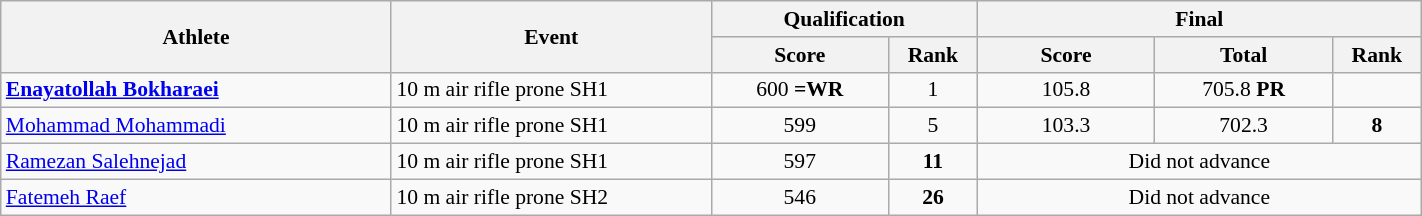<table class="wikitable" width="75%" style="text-align:center; font-size:90%">
<tr>
<th rowspan="2" width="22%">Athlete</th>
<th rowspan="2" width="18%">Event</th>
<th colspan="2">Qualification</th>
<th colspan="3">Final</th>
</tr>
<tr>
<th width="10%">Score</th>
<th width="5%">Rank</th>
<th width="10%">Score</th>
<th width="10%">Total</th>
<th width="5%">Rank</th>
</tr>
<tr>
<td align="left"><strong><a href='#'>Enayatollah Bokharaei</a></strong></td>
<td align="left">10 m air rifle prone SH1</td>
<td>600 <strong>=WR</strong></td>
<td>1 <strong></strong></td>
<td>105.8</td>
<td>705.8 <strong>PR</strong></td>
<td></td>
</tr>
<tr>
<td align="left"><a href='#'>Mohammad Mohammadi</a></td>
<td align="left">10 m air rifle prone SH1</td>
<td>599</td>
<td>5 <strong></strong></td>
<td>103.3</td>
<td>702.3</td>
<td><strong>8</strong></td>
</tr>
<tr>
<td align="left"><a href='#'>Ramezan Salehnejad</a></td>
<td align="left">10 m air rifle prone SH1</td>
<td>597</td>
<td><strong>11</strong></td>
<td colspan=3 align=center>Did not advance</td>
</tr>
<tr>
<td align="left"><a href='#'>Fatemeh Raef</a></td>
<td align="left">10 m air rifle prone SH2</td>
<td>546</td>
<td><strong>26</strong></td>
<td colspan=3 align=center>Did not advance</td>
</tr>
</table>
